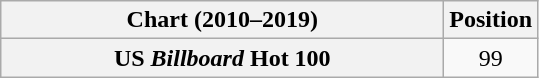<table class="wikitable plainrowheaders" style="text-align:center;">
<tr>
<th scope="col" style="width:18em;">Chart (2010–2019)</th>
<th scope="col">Position</th>
</tr>
<tr>
<th scope="row">US <em>Billboard</em> Hot 100</th>
<td>99</td>
</tr>
</table>
